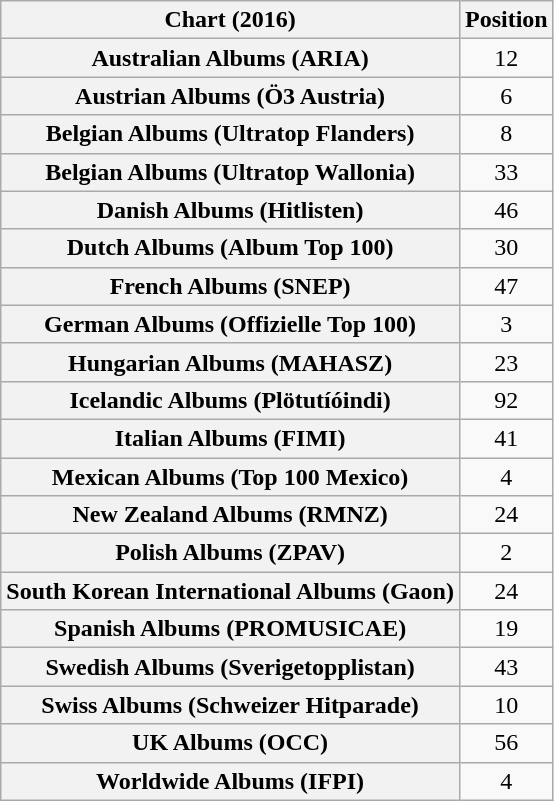<table class="wikitable sortable plainrowheaders" style="text-align:center">
<tr>
<th scope="col">Chart (2016)</th>
<th scope="col">Position</th>
</tr>
<tr>
<th scope="row">Australian Albums (ARIA)</th>
<td>12</td>
</tr>
<tr>
<th scope="row">Austrian Albums (Ö3 Austria)</th>
<td>6</td>
</tr>
<tr>
<th scope="row">Belgian Albums (Ultratop Flanders)</th>
<td>8</td>
</tr>
<tr>
<th scope="row">Belgian Albums (Ultratop Wallonia)</th>
<td>33</td>
</tr>
<tr>
<th scope="row">Danish Albums (Hitlisten)</th>
<td>46</td>
</tr>
<tr>
<th scope="row">Dutch Albums (Album Top 100)</th>
<td>30</td>
</tr>
<tr>
<th scope="row">French Albums (SNEP)</th>
<td>47</td>
</tr>
<tr>
<th scope="row">German Albums (Offizielle Top 100)</th>
<td>3</td>
</tr>
<tr>
<th scope="row">Hungarian Albums (MAHASZ)</th>
<td>23</td>
</tr>
<tr>
<th scope="row">Icelandic Albums (Plötutíóindi)</th>
<td>92</td>
</tr>
<tr>
<th scope="row">Italian Albums (FIMI)</th>
<td>41</td>
</tr>
<tr>
<th scope="row">Mexican Albums (Top 100 Mexico)</th>
<td>4</td>
</tr>
<tr>
<th scope="row">New Zealand Albums (RMNZ)</th>
<td>24</td>
</tr>
<tr>
<th scope="row">Polish Albums (ZPAV)</th>
<td>2</td>
</tr>
<tr>
<th scope="row">South Korean International Albums (Gaon)</th>
<td>24</td>
</tr>
<tr>
<th scope="row">Spanish Albums (PROMUSICAE)</th>
<td>19</td>
</tr>
<tr>
<th scope="row">Swedish Albums (Sverigetopplistan)</th>
<td>43</td>
</tr>
<tr>
<th scope="row">Swiss Albums (Schweizer Hitparade)</th>
<td>10</td>
</tr>
<tr>
<th scope="row">UK Albums (OCC)</th>
<td>56</td>
</tr>
<tr>
<th scope="row">Worldwide Albums (IFPI)</th>
<td>4</td>
</tr>
</table>
